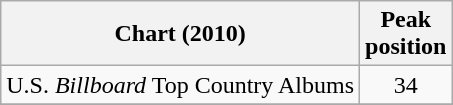<table class="wikitable">
<tr>
<th>Chart (2010)</th>
<th>Peak<br>position</th>
</tr>
<tr>
<td>U.S. <em>Billboard</em> Top Country Albums</td>
<td align="center">34</td>
</tr>
<tr>
</tr>
</table>
